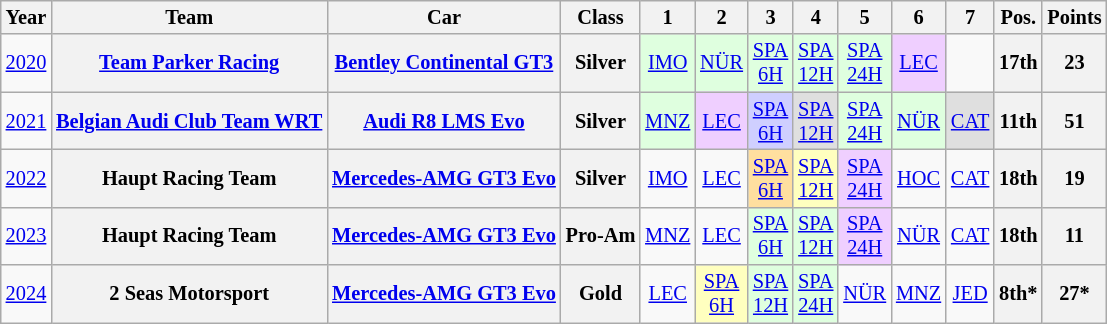<table class="wikitable" border="1" style="text-align:center; font-size:85%;">
<tr>
<th>Year</th>
<th>Team</th>
<th>Car</th>
<th>Class</th>
<th>1</th>
<th>2</th>
<th>3</th>
<th>4</th>
<th>5</th>
<th>6</th>
<th>7</th>
<th>Pos.</th>
<th>Points</th>
</tr>
<tr>
<td><a href='#'>2020</a></td>
<th nowrap><a href='#'>Team Parker Racing</a></th>
<th nowrap><a href='#'>Bentley Continental GT3</a></th>
<th>Silver</th>
<td style="background:#DFFFDF;"><a href='#'>IMO</a><br></td>
<td style="background:#DFFFDF;"><a href='#'>NÜR</a><br></td>
<td style="background:#DFFFDF;"><a href='#'>SPA<br>6H</a><br></td>
<td style="background:#DFFFDF;"><a href='#'>SPA<br>12H</a><br></td>
<td style="background:#DFFFDF;"><a href='#'>SPA<br>24H</a><br></td>
<td style="background:#EFCFFF;"><a href='#'>LEC</a><br></td>
<td></td>
<th>17th</th>
<th>23</th>
</tr>
<tr>
<td><a href='#'>2021</a></td>
<th nowrap><a href='#'>Belgian Audi Club Team WRT</a></th>
<th nowrap><a href='#'>Audi R8 LMS Evo</a></th>
<th>Silver</th>
<td style="background:#DFFFDF;"><a href='#'>MNZ</a><br></td>
<td style="background:#EFCFFF;"><a href='#'>LEC</a><br></td>
<td style="background:#CFCFFF;"><a href='#'>SPA<br>6H</a><br></td>
<td style="background:#DFDFDF;"><a href='#'>SPA<br>12H</a><br></td>
<td style="background:#DFFFDF;"><a href='#'>SPA<br>24H</a><br></td>
<td style="background:#DFFFDF;"><a href='#'>NÜR</a><br></td>
<td style="background:#DFDFDF;"><a href='#'>CAT</a><br></td>
<th>11th</th>
<th>51</th>
</tr>
<tr>
<td><a href='#'>2022</a></td>
<th>Haupt Racing Team</th>
<th><a href='#'>Mercedes-AMG GT3 Evo</a></th>
<th>Silver</th>
<td><a href='#'>IMO</a></td>
<td><a href='#'>LEC</a></td>
<td style="background:#FFDF9F;"><a href='#'>SPA<br>6H</a><br></td>
<td style="background:#FFFFBF;"><a href='#'>SPA<br>12H</a><br></td>
<td style="background:#EFCFFF;"><a href='#'>SPA<br>24H</a><br></td>
<td><a href='#'>HOC</a></td>
<td><a href='#'>CAT</a></td>
<th>18th</th>
<th>19</th>
</tr>
<tr>
<td><a href='#'>2023</a></td>
<th>Haupt Racing Team</th>
<th><a href='#'>Mercedes-AMG GT3 Evo</a></th>
<th>Pro-Am</th>
<td><a href='#'>MNZ</a></td>
<td><a href='#'>LEC</a></td>
<td style="background:#DFFFDF;"><a href='#'>SPA<br>6H</a><br></td>
<td style="background:#DFFFDF;"><a href='#'>SPA<br>12H</a><br></td>
<td style="background:#EFCFFF;"><a href='#'>SPA<br>24H</a><br></td>
<td><a href='#'>NÜR</a></td>
<td><a href='#'>CAT</a></td>
<th>18th</th>
<th>11</th>
</tr>
<tr>
<td><a href='#'>2024</a></td>
<th>2 Seas Motorsport</th>
<th><a href='#'>Mercedes-AMG GT3 Evo</a></th>
<th>Gold</th>
<td><a href='#'>LEC</a></td>
<td style="background:#FFFFBF;"><a href='#'>SPA<br>6H</a><br></td>
<td style="background:#DFFFDF;"><a href='#'>SPA<br>12H</a><br></td>
<td style="background:#DFFFDF;"><a href='#'>SPA<br>24H</a><br></td>
<td><a href='#'>NÜR</a></td>
<td><a href='#'>MNZ</a></td>
<td><a href='#'>JED</a></td>
<th>8th*</th>
<th>27*</th>
</tr>
</table>
